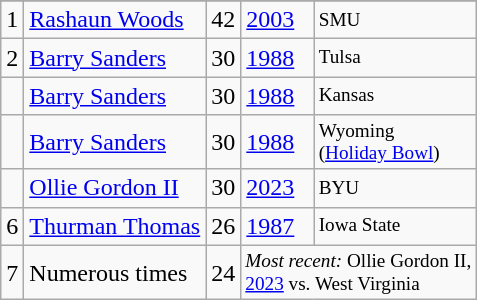<table class="wikitable">
<tr>
</tr>
<tr>
<td>1</td>
<td><a href='#'>Rashaun Woods</a></td>
<td><abbr>42</abbr></td>
<td><a href='#'>2003</a></td>
<td style="font-size:80%;">SMU</td>
</tr>
<tr>
<td>2</td>
<td><a href='#'>Barry Sanders</a></td>
<td><abbr>30</abbr></td>
<td><a href='#'>1988</a></td>
<td style="font-size:80%;">Tulsa</td>
</tr>
<tr>
<td></td>
<td><a href='#'>Barry Sanders</a></td>
<td><abbr>30</abbr></td>
<td><a href='#'>1988</a></td>
<td style="font-size:80%;">Kansas</td>
</tr>
<tr>
<td></td>
<td><a href='#'>Barry Sanders</a></td>
<td><abbr>30</abbr></td>
<td><a href='#'>1988</a></td>
<td style="font-size:80%;">Wyoming<br>(<a href='#'>Holiday Bowl</a>)</td>
</tr>
<tr>
<td></td>
<td><a href='#'>Ollie Gordon II</a></td>
<td><abbr>30</abbr></td>
<td><a href='#'>2023</a></td>
<td style="font-size:80%;">BYU</td>
</tr>
<tr>
<td>6</td>
<td><a href='#'>Thurman Thomas</a></td>
<td><abbr>26</abbr></td>
<td><a href='#'>1987</a></td>
<td style="font-size:80%;">Iowa State</td>
</tr>
<tr>
<td>7</td>
<td>Numerous times</td>
<td><abbr>24</abbr></td>
<td colspan=2 style="font-size:80%;"><em>Most recent:</em> Ollie Gordon II,<br><a href='#'>2023</a> vs. West Virginia</td>
</tr>
</table>
